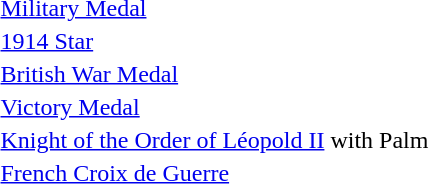<table>
<tr>
<td> <a href='#'>Military Medal</a></td>
</tr>
<tr>
<td> <a href='#'>1914 Star</a></td>
</tr>
<tr>
<td> <a href='#'>British War Medal</a></td>
</tr>
<tr>
<td> <a href='#'>Victory Medal</a></td>
</tr>
<tr>
<td> <a href='#'>Knight of the Order of Léopold II</a> with Palm</td>
</tr>
<tr>
<td> <a href='#'>French Croix de Guerre</a></td>
</tr>
</table>
